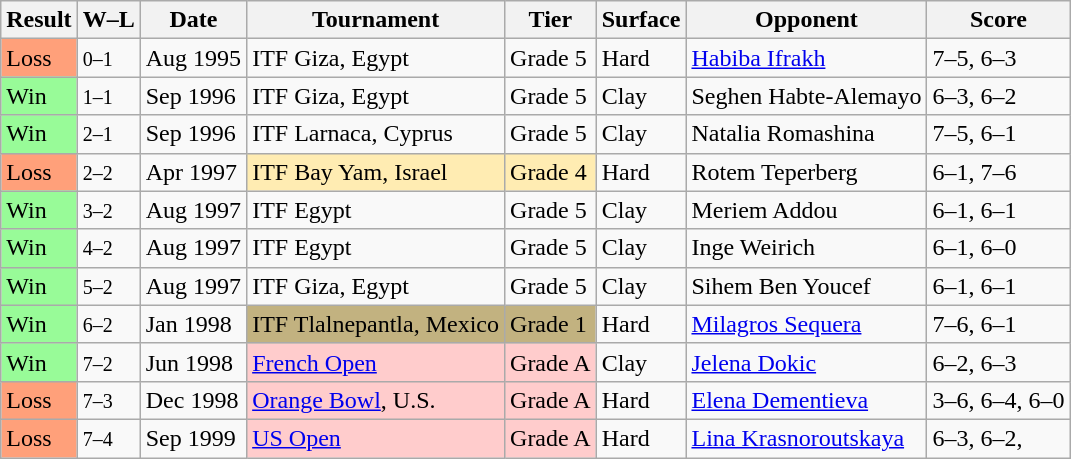<table class="sortable wikitable">
<tr>
<th>Result</th>
<th class=unsortable>W–L</th>
<th>Date</th>
<th>Tournament</th>
<th>Tier</th>
<th>Surface</th>
<th>Opponent</th>
<th class=unsortable>Score</th>
</tr>
<tr>
<td bgcolor=#ffa07a>Loss</td>
<td><small>0–1</small></td>
<td>Aug 1995</td>
<td>ITF Giza, Egypt</td>
<td>Grade 5</td>
<td>Hard</td>
<td> <a href='#'>Habiba Ifrakh</a></td>
<td>7–5, 6–3</td>
</tr>
<tr>
<td bgcolor=#98fb98>Win</td>
<td><small>1–1</small></td>
<td>Sep 1996</td>
<td>ITF Giza, Egypt</td>
<td>Grade 5</td>
<td>Clay</td>
<td> Seghen Habte-Alemayo</td>
<td>6–3, 6–2</td>
</tr>
<tr>
<td bgcolor=#98fb98>Win</td>
<td><small>2–1</small></td>
<td>Sep 1996</td>
<td>ITF Larnaca, Cyprus</td>
<td>Grade 5</td>
<td>Clay</td>
<td> Natalia Romashina</td>
<td>7–5, 6–1</td>
</tr>
<tr>
<td bgcolor=#ffa07a>Loss</td>
<td><small>2–2</small></td>
<td>Apr 1997</td>
<td bgcolor=ffecb2>ITF Bay Yam, Israel</td>
<td bgcolor=ffecb2>Grade 4</td>
<td>Hard</td>
<td> Rotem Teperberg</td>
<td>6–1, 7–6</td>
</tr>
<tr>
<td bgcolor=#98fb98>Win</td>
<td><small>3–2</small></td>
<td>Aug 1997</td>
<td>ITF Egypt</td>
<td>Grade 5</td>
<td>Clay</td>
<td> Meriem Addou</td>
<td>6–1, 6–1</td>
</tr>
<tr>
<td bgcolor=#98fb98>Win</td>
<td><small>4–2</small></td>
<td>Aug 1997</td>
<td>ITF Egypt</td>
<td>Grade 5</td>
<td>Clay</td>
<td> Inge Weirich</td>
<td>6–1, 6–0</td>
</tr>
<tr>
<td bgcolor=#98fb98>Win</td>
<td><small>5–2</small></td>
<td>Aug 1997</td>
<td>ITF Giza, Egypt</td>
<td>Grade 5</td>
<td>Clay</td>
<td> Sihem Ben Youcef</td>
<td>6–1, 6–1</td>
</tr>
<tr>
<td bgcolor=#98fb98>Win</td>
<td><small>6–2</small></td>
<td>Jan 1998</td>
<td bgcolor=#c2b280>ITF Tlalnepantla, Mexico</td>
<td bgcolor=#c2b280>Grade 1</td>
<td>Hard</td>
<td> <a href='#'>Milagros Sequera</a></td>
<td>7–6, 6–1</td>
</tr>
<tr>
<td bgcolor=#98fb98>Win</td>
<td><small>7–2</small></td>
<td>Jun 1998</td>
<td bgcolor=#fcc><a href='#'>French Open</a></td>
<td bgcolor=#fcc>Grade A</td>
<td>Clay</td>
<td> <a href='#'>Jelena Dokic</a></td>
<td>6–2, 6–3</td>
</tr>
<tr>
<td bgcolor=#ffa07a>Loss</td>
<td><small>7–3</small></td>
<td>Dec 1998</td>
<td bgcolor=#fcc><a href='#'>Orange Bowl</a>, U.S.</td>
<td bgcolor=#fcc>Grade A</td>
<td>Hard</td>
<td> <a href='#'>Elena Dementieva</a></td>
<td>3–6, 6–4, 6–0</td>
</tr>
<tr>
<td bgcolor=#ffa07a>Loss</td>
<td><small>7–4</small></td>
<td>Sep 1999</td>
<td bgcolor=#fcc><a href='#'>US Open</a></td>
<td bgcolor=#fcc>Grade A</td>
<td>Hard</td>
<td> <a href='#'>Lina Krasnoroutskaya</a></td>
<td>6–3, 6–2,</td>
</tr>
</table>
